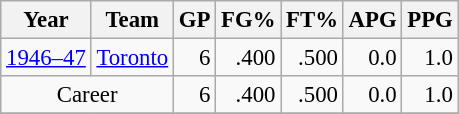<table class="wikitable sortable" style="font-size:95%; text-align:right;">
<tr>
<th>Year</th>
<th>Team</th>
<th>GP</th>
<th>FG%</th>
<th>FT%</th>
<th>APG</th>
<th>PPG</th>
</tr>
<tr>
<td style="text-align:left;"><a href='#'>1946–47</a></td>
<td style="text-align:left;"><a href='#'>Toronto</a></td>
<td>6</td>
<td>.400</td>
<td>.500</td>
<td>0.0</td>
<td>1.0</td>
</tr>
<tr>
<td style="text-align:center;" colspan="2">Career</td>
<td>6</td>
<td>.400</td>
<td>.500</td>
<td>0.0</td>
<td>1.0</td>
</tr>
<tr>
</tr>
</table>
